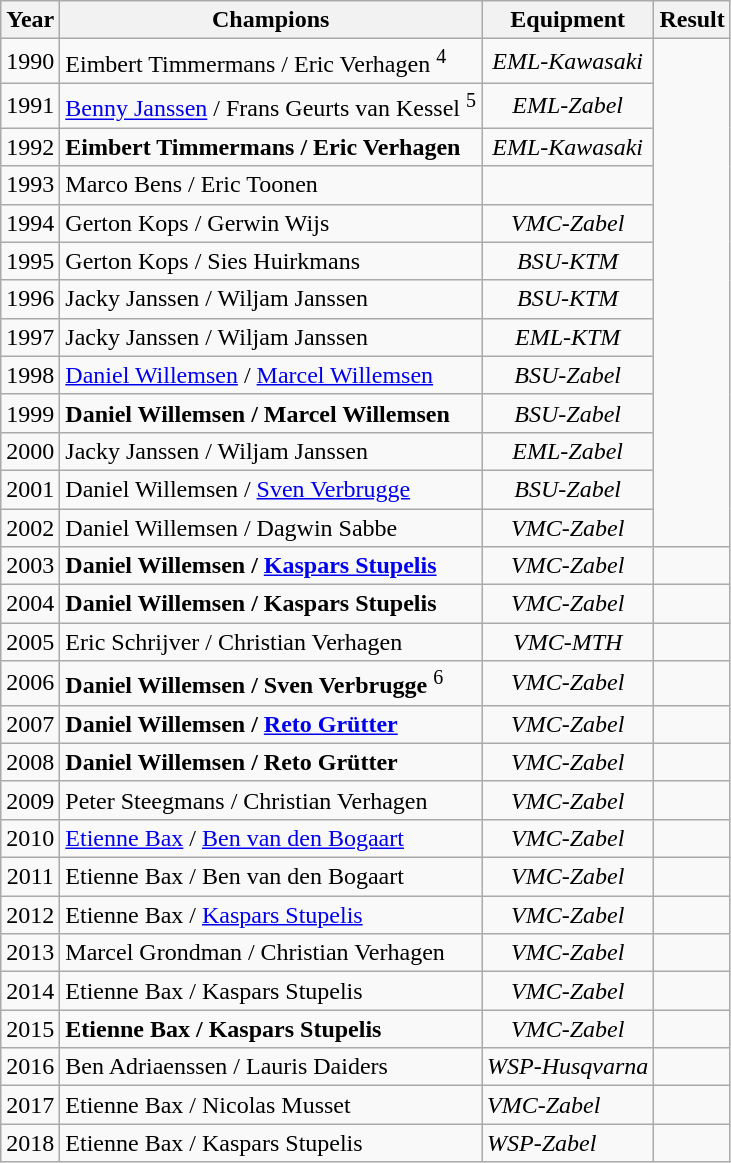<table class="wikitable sortable" style="display:inline-table;">
<tr>
<th>Year</th>
<th>Champions</th>
<th>Equipment</th>
<th>Result</th>
</tr>
<tr align="center">
<td>1990</td>
<td align="left">Eimbert Timmermans / Eric Verhagen <sup>4</sup></td>
<td><em>EML-Kawasaki</em></td>
<td rowspan="13"></td>
</tr>
<tr align="center">
<td>1991</td>
<td align="left"><a href='#'>Benny Janssen</a> / Frans Geurts van Kessel <sup>5</sup></td>
<td><em>EML-Zabel</em></td>
</tr>
<tr align="center">
<td>1992</td>
<td align="left"><strong>Eimbert Timmermans / Eric Verhagen</strong></td>
<td><em>EML-Kawasaki</em></td>
</tr>
<tr align="center">
<td>1993</td>
<td align="left">Marco Bens / Eric Toonen</td>
<td></td>
</tr>
<tr align="center">
<td>1994</td>
<td align="left">Gerton Kops / Gerwin Wijs</td>
<td><em>VMC-Zabel</em></td>
</tr>
<tr align="center">
<td>1995</td>
<td align="left">Gerton Kops / Sies Huirkmans</td>
<td><em>BSU-KTM</em></td>
</tr>
<tr align="center">
<td>1996</td>
<td align="left">Jacky Janssen / Wiljam Janssen</td>
<td><em>BSU-KTM</em></td>
</tr>
<tr align="center">
<td>1997</td>
<td align="left">Jacky Janssen / Wiljam Janssen</td>
<td><em>EML-KTM</em></td>
</tr>
<tr align="center">
<td>1998</td>
<td align="left"><a href='#'>Daniel Willemsen</a> / <a href='#'>Marcel Willemsen</a></td>
<td><em>BSU-Zabel</em></td>
</tr>
<tr align="center">
<td>1999</td>
<td align="left"><strong>Daniel Willemsen / Marcel Willemsen</strong></td>
<td><em>BSU-Zabel</em></td>
</tr>
<tr align="center">
<td>2000</td>
<td align="left">Jacky Janssen / Wiljam Janssen</td>
<td><em>EML-Zabel</em></td>
</tr>
<tr align="center">
<td>2001</td>
<td align="left">Daniel Willemsen / <a href='#'>Sven Verbrugge</a></td>
<td><em>BSU-Zabel</em></td>
</tr>
<tr align="center">
<td>2002</td>
<td align="left">Daniel Willemsen / Dagwin Sabbe</td>
<td><em>VMC-Zabel</em></td>
</tr>
<tr align="center">
<td>2003</td>
<td align="left"><strong>Daniel Willemsen / <a href='#'>Kaspars Stupelis</a></strong></td>
<td><em>VMC-Zabel</em></td>
<td> </td>
</tr>
<tr align="center">
<td>2004</td>
<td align="left"><strong>Daniel Willemsen / Kaspars Stupelis</strong></td>
<td><em>VMC-Zabel</em></td>
<td> </td>
</tr>
<tr align="center">
<td>2005</td>
<td align="left">Eric Schrijver / Christian Verhagen</td>
<td><em>VMC-MTH</em></td>
<td> </td>
</tr>
<tr align="center">
<td>2006</td>
<td align="left"><strong>Daniel Willemsen / Sven Verbrugge</strong> <sup>6</sup></td>
<td><em>VMC-Zabel</em></td>
<td> </td>
</tr>
<tr align="center">
<td>2007</td>
<td align="left"><strong>Daniel Willemsen / <a href='#'>Reto Grütter</a></strong></td>
<td><em>VMC-Zabel</em></td>
<td> </td>
</tr>
<tr align="center">
<td>2008</td>
<td align="left"><strong>Daniel Willemsen / Reto Grütter</strong></td>
<td><em>VMC-Zabel</em></td>
<td> </td>
</tr>
<tr align="center">
<td>2009</td>
<td align="left">Peter Steegmans / Christian Verhagen</td>
<td><em>VMC-Zabel</em></td>
<td></td>
</tr>
<tr align="center">
<td>2010</td>
<td align="left"><a href='#'>Etienne Bax</a> / <a href='#'>Ben van den Bogaart</a></td>
<td><em>VMC-Zabel</em></td>
<td> </td>
</tr>
<tr align="center">
<td>2011</td>
<td align="left">Etienne Bax / Ben van den Bogaart</td>
<td><em>VMC-Zabel</em></td>
<td> </td>
</tr>
<tr align="center">
<td>2012</td>
<td align="left">Etienne Bax / <a href='#'>Kaspars Stupelis</a></td>
<td><em>VMC-Zabel</em></td>
<td> </td>
</tr>
<tr align="center">
<td>2013</td>
<td align="left">Marcel Grondman / Christian Verhagen</td>
<td><em>VMC-Zabel</em></td>
<td> </td>
</tr>
<tr align="center">
<td>2014</td>
<td align="left">Etienne Bax / Kaspars Stupelis</td>
<td><em>VMC-Zabel</em></td>
<td> </td>
</tr>
<tr align="center">
<td>2015</td>
<td align="left"><strong>Etienne Bax / Kaspars Stupelis</strong></td>
<td><em>VMC-Zabel</em></td>
<td> </td>
</tr>
<tr align="center">
<td>2016</td>
<td align="left">Ben Adriaenssen / Lauris Daiders</td>
<td><em>WSP-Husqvarna</em></td>
<td></td>
</tr>
<tr>
<td>2017</td>
<td>Etienne Bax / Nicolas Musset</td>
<td><em>VMC-Zabel</em></td>
<td></td>
</tr>
<tr>
<td>2018</td>
<td>Etienne Bax / Kaspars Stupelis</td>
<td><em>WSP-Zabel</em></td>
<td></td>
</tr>
</table>
